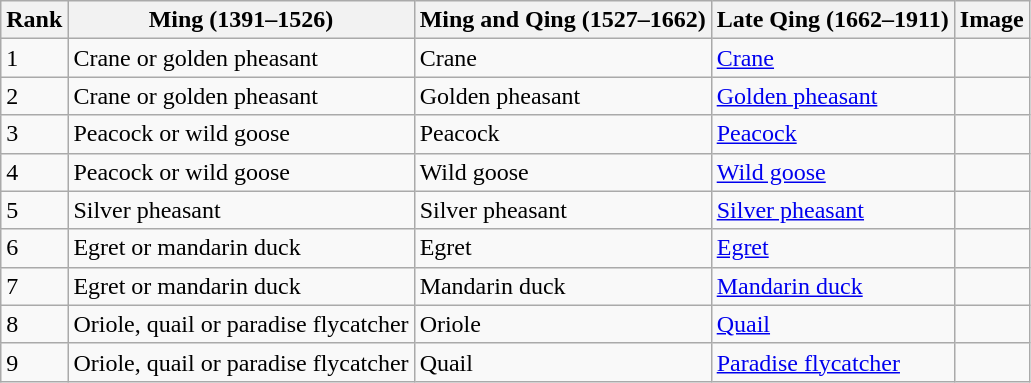<table class="wikitable">
<tr>
<th>Rank</th>
<th>Ming (1391–1526)</th>
<th>Ming and Qing (1527–1662)</th>
<th>Late Qing (1662–1911)</th>
<th>Image</th>
</tr>
<tr>
<td>1</td>
<td>Crane or golden pheasant</td>
<td>Crane</td>
<td><a href='#'>Crane</a></td>
<td></td>
</tr>
<tr>
<td>2</td>
<td>Crane or golden pheasant</td>
<td>Golden pheasant</td>
<td><a href='#'>Golden pheasant</a></td>
<td></td>
</tr>
<tr>
<td>3</td>
<td>Peacock or wild goose</td>
<td>Peacock</td>
<td><a href='#'>Peacock</a></td>
<td></td>
</tr>
<tr>
<td>4</td>
<td>Peacock or wild goose</td>
<td>Wild goose</td>
<td><a href='#'>Wild goose</a></td>
<td></td>
</tr>
<tr>
<td>5</td>
<td>Silver pheasant</td>
<td>Silver pheasant</td>
<td><a href='#'>Silver pheasant</a></td>
<td></td>
</tr>
<tr>
<td>6</td>
<td>Egret or mandarin duck</td>
<td>Egret</td>
<td><a href='#'>Egret</a></td>
<td></td>
</tr>
<tr>
<td>7</td>
<td>Egret or mandarin duck</td>
<td>Mandarin duck</td>
<td><a href='#'>Mandarin duck</a></td>
<td></td>
</tr>
<tr>
<td>8</td>
<td>Oriole, quail or paradise flycatcher</td>
<td>Oriole</td>
<td><a href='#'>Quail</a></td>
<td></td>
</tr>
<tr>
<td>9</td>
<td>Oriole, quail or paradise flycatcher</td>
<td>Quail</td>
<td><a href='#'>Paradise flycatcher</a></td>
<td></td>
</tr>
</table>
